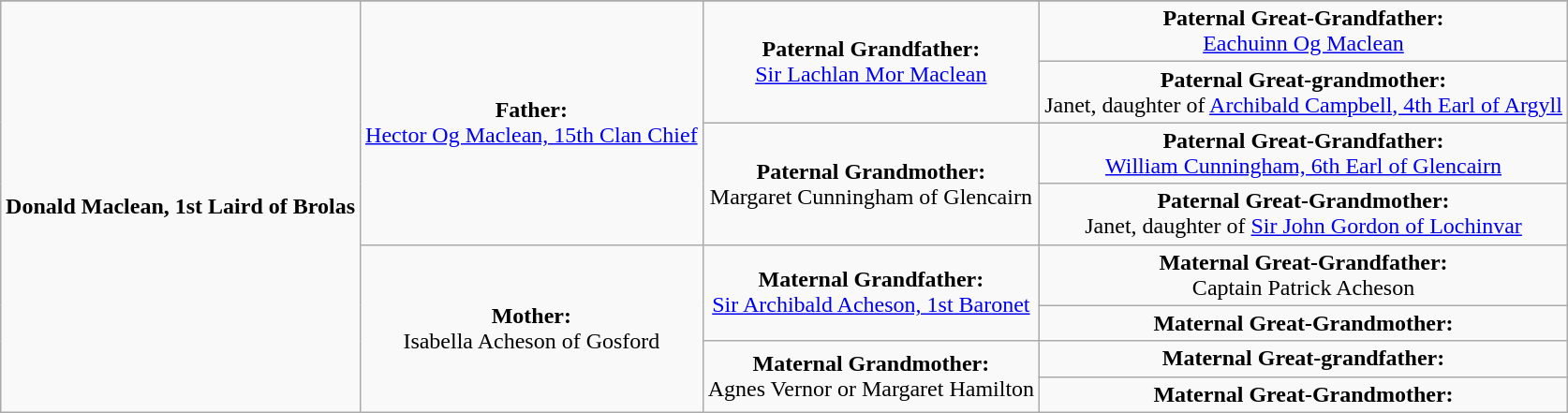<table class="wikitable" style="margin:1em auto;">
<tr>
</tr>
<tr>
<td rowspan="8" align="center"><strong>Donald Maclean, 1st Laird of Brolas</strong></td>
<td rowspan="4" align="center"><strong>Father:</strong><br><a href='#'>Hector Og Maclean, 15th Clan Chief</a></td>
<td rowspan="2" align="center"><strong>Paternal Grandfather:</strong><br><a href='#'>Sir Lachlan Mor Maclean</a></td>
<td align="center"><strong>Paternal Great-Grandfather:</strong><br><a href='#'>Eachuinn Og Maclean</a></td>
</tr>
<tr>
<td align="center"><strong>Paternal Great-grandmother:</strong><br>Janet, daughter of <a href='#'>Archibald Campbell, 4th Earl of Argyll</a></td>
</tr>
<tr>
<td rowspan="2" align="center"><strong>Paternal Grandmother:</strong><br>Margaret Cunningham of Glencairn</td>
<td align="center"><strong>Paternal Great-Grandfather:</strong><br><a href='#'>William Cunningham, 6th Earl of Glencairn</a></td>
</tr>
<tr>
<td align="center"><strong>Paternal Great-Grandmother:</strong><br>Janet, daughter of <a href='#'>Sir John Gordon of Lochinvar</a></td>
</tr>
<tr>
<td rowspan="4" align="center"><strong>Mother:</strong><br>Isabella Acheson of Gosford</td>
<td rowspan="2" align="center"><strong>Maternal Grandfather:</strong><br><a href='#'>Sir Archibald Acheson, 1st Baronet</a></td>
<td align="center"><strong>Maternal Great-Grandfather:</strong><br>Captain Patrick Acheson</td>
</tr>
<tr>
<td align="center"><strong>Maternal Great-Grandmother:</strong><br></td>
</tr>
<tr>
<td rowspan="2" align="center"><strong>Maternal Grandmother:</strong><br>Agnes Vernor or Margaret Hamilton</td>
<td align="center"><strong>Maternal Great-grandfather:</strong><br></td>
</tr>
<tr>
<td align="center"><strong>Maternal Great-Grandmother:</strong><br></td>
</tr>
</table>
